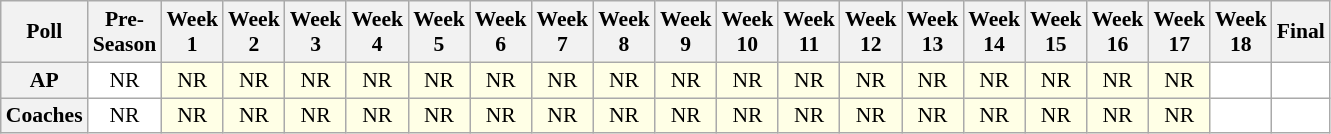<table class="wikitable" style="white-space:nowrap;font-size:90%">
<tr>
<th>Poll</th>
<th>Pre-<br>Season</th>
<th>Week<br>1</th>
<th>Week<br>2</th>
<th>Week<br>3</th>
<th>Week<br>4</th>
<th>Week<br>5</th>
<th>Week<br>6</th>
<th>Week<br>7</th>
<th>Week<br>8</th>
<th>Week<br>9</th>
<th>Week<br>10</th>
<th>Week<br>11</th>
<th>Week<br>12</th>
<th>Week<br>13</th>
<th>Week<br>14</th>
<th>Week<br>15</th>
<th>Week<br>16</th>
<th>Week<br>17</th>
<th>Week<br>18</th>
<th>Final</th>
</tr>
<tr style="text-align:center;">
<th>AP</th>
<td style="background:#FFF;">NR</td>
<td style="background:#FFFFE6;">NR</td>
<td style="background:#FFFFE6;">NR</td>
<td style="background:#FFFFE6;">NR</td>
<td style="background:#FFFFE6;">NR</td>
<td style="background:#FFFFE6;">NR</td>
<td style="background:#FFFFE6;">NR</td>
<td style="background:#FFFFE6;">NR</td>
<td style="background:#FFFFE6;">NR</td>
<td style="background:#FFFFE6;">NR</td>
<td style="background:#FFFFE6;">NR</td>
<td style="background:#FFFFE6;">NR</td>
<td style="background:#FFFFE6;">NR</td>
<td style="background:#FFFFE6;">NR</td>
<td style="background:#FFFFE6;">NR</td>
<td style="background:#FFFFE6;">NR</td>
<td style="background:#FFFFE6;">NR</td>
<td style="background:#FFFFE6;">NR</td>
<td style="background:#FFF;"></td>
<td style="background:#FFF;"></td>
</tr>
<tr style="text-align:center;">
<th>Coaches</th>
<td style="background:#FFF;">NR</td>
<td style="background:#FFFFE6;">NR</td>
<td style="background:#FFFFE6;">NR</td>
<td style="background:#FFFFE6;">NR</td>
<td style="background:#FFFFE6;">NR</td>
<td style="background:#FFFFE6;">NR</td>
<td style="background:#FFFFE6;">NR</td>
<td style="background:#FFFFE6;">NR</td>
<td style="background:#FFFFE6;">NR</td>
<td style="background:#FFFFE6;">NR</td>
<td style="background:#FFFFE6;">NR</td>
<td style="background:#FFFFE6;">NR</td>
<td style="background:#FFFFE6;">NR</td>
<td style="background:#FFFFE6;">NR</td>
<td style="background:#FFFFE6;">NR</td>
<td style="background:#FFFFE6;">NR</td>
<td style="background:#FFFFE6;">NR</td>
<td style="background:#FFFFE6;">NR</td>
<td style="background:#FFF;"></td>
<td style="background:#FFF;"></td>
</tr>
</table>
